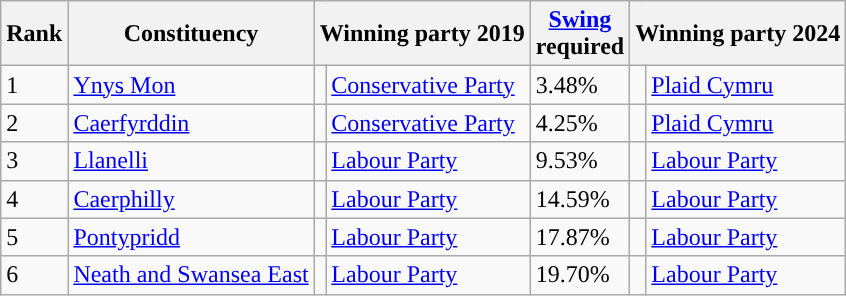<table class="wikitable sortable">
<tr>
<th>Rank</th>
<th>Constituency</th>
<th colspan="2">Winning party 2019</th>
<th><a href='#'>Swing</a> <br>required</th>
<th colspan="2">Winning party 2024</th>
</tr>
<tr>
<td>1</td>
<td><a href='#'>Ynys Mon</a></td>
<td class="unsortable" style="background-color: "></td>
<td><a href='#'>Conservative Party</a></td>
<td>3.48%</td>
<td class="unsortable" style="background-color: "></td>
<td><a href='#'>Plaid Cymru</a></td>
</tr>
<tr>
<td>2</td>
<td><a href='#'>Caerfyrddin</a></td>
<td class="unsortable" style="background-color: "></td>
<td><a href='#'>Conservative Party</a></td>
<td>4.25%</td>
<td class="unsortable" style="background-color: "></td>
<td><a href='#'>Plaid Cymru</a></td>
</tr>
<tr>
<td>3</td>
<td><a href='#'>Llanelli</a></td>
<td class="unsortable" style="background-color: "></td>
<td><a href='#'>Labour Party</a></td>
<td>9.53%</td>
<td class="unsortable" style="background-color: "></td>
<td><a href='#'>Labour Party</a></td>
</tr>
<tr>
<td>4</td>
<td><a href='#'>Caerphilly</a></td>
<td class="unsortable" style="background-color: "></td>
<td><a href='#'>Labour Party</a></td>
<td>14.59%</td>
<td class="unsortable" style="background-color: "></td>
<td><a href='#'>Labour Party</a></td>
</tr>
<tr>
<td>5</td>
<td><a href='#'>Pontypridd</a></td>
<td class="unsortable" style="background-color: "></td>
<td><a href='#'>Labour Party</a></td>
<td>17.87%</td>
<td class="unsortable" style="background-color: "></td>
<td><a href='#'>Labour Party</a></td>
</tr>
<tr>
<td>6</td>
<td><a href='#'>Neath and Swansea East</a></td>
<td class="unsortable" style="background-color: "></td>
<td><a href='#'>Labour Party</a></td>
<td>19.70%</td>
<td class="unsortable" style="background-color: "></td>
<td><a href='#'>Labour Party</a></td>
</tr>
</table>
